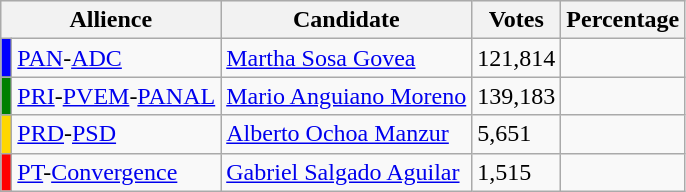<table class="wikitable" border="1">
<tr style="background:#efefef;">
<th Colspan=2><strong>Allience</strong></th>
<th><strong>Candidate</strong></th>
<th><strong>Votes</strong></th>
<th><strong>Percentage</strong></th>
</tr>
<tr>
<td bgcolor=blue></td>
<td><a href='#'>PAN</a>-<a href='#'>ADC</a></td>
<td><a href='#'>Martha Sosa Govea</a></td>
<td>121,814</td>
<td></td>
</tr>
<tr>
<td bgcolor=green></td>
<td><a href='#'>PRI</a>-<a href='#'>PVEM</a>-<a href='#'>PANAL</a></td>
<td><a href='#'>Mario Anguiano Moreno</a></td>
<td>139,183</td>
<td></td>
</tr>
<tr>
<td bgcolor=gold></td>
<td><a href='#'>PRD</a>-<a href='#'>PSD</a></td>
<td><a href='#'>Alberto Ochoa Manzur</a></td>
<td>5,651</td>
<td></td>
</tr>
<tr>
<td bgcolor=red></td>
<td><a href='#'>PT</a>-<a href='#'>Convergence</a></td>
<td><a href='#'>Gabriel Salgado Aguilar</a></td>
<td>1,515</td>
<td></td>
</tr>
</table>
